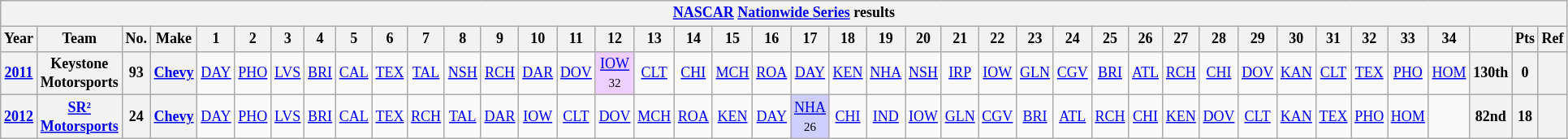<table class="wikitable" style="text-align:center; font-size:75%">
<tr>
<th colspan=42><a href='#'>NASCAR</a> <a href='#'>Nationwide Series</a> results</th>
</tr>
<tr>
<th>Year</th>
<th>Team</th>
<th>No.</th>
<th>Make</th>
<th>1</th>
<th>2</th>
<th>3</th>
<th>4</th>
<th>5</th>
<th>6</th>
<th>7</th>
<th>8</th>
<th>9</th>
<th>10</th>
<th>11</th>
<th>12</th>
<th>13</th>
<th>14</th>
<th>15</th>
<th>16</th>
<th>17</th>
<th>18</th>
<th>19</th>
<th>20</th>
<th>21</th>
<th>22</th>
<th>23</th>
<th>24</th>
<th>25</th>
<th>26</th>
<th>27</th>
<th>28</th>
<th>29</th>
<th>30</th>
<th>31</th>
<th>32</th>
<th>33</th>
<th>34</th>
<th></th>
<th>Pts</th>
<th>Ref</th>
</tr>
<tr>
<th><a href='#'>2011</a></th>
<th>Keystone Motorsports</th>
<th>93</th>
<th><a href='#'>Chevy</a></th>
<td><a href='#'>DAY</a></td>
<td><a href='#'>PHO</a></td>
<td><a href='#'>LVS</a></td>
<td><a href='#'>BRI</a></td>
<td><a href='#'>CAL</a></td>
<td><a href='#'>TEX</a></td>
<td><a href='#'>TAL</a></td>
<td><a href='#'>NSH</a></td>
<td><a href='#'>RCH</a></td>
<td><a href='#'>DAR</a></td>
<td><a href='#'>DOV</a></td>
<td style="background:#EFCFFF;"><a href='#'>IOW</a><br><small>32</small></td>
<td><a href='#'>CLT</a></td>
<td><a href='#'>CHI</a></td>
<td><a href='#'>MCH</a></td>
<td><a href='#'>ROA</a></td>
<td><a href='#'>DAY</a></td>
<td><a href='#'>KEN</a></td>
<td><a href='#'>NHA</a></td>
<td><a href='#'>NSH</a></td>
<td><a href='#'>IRP</a></td>
<td><a href='#'>IOW</a></td>
<td><a href='#'>GLN</a></td>
<td><a href='#'>CGV</a></td>
<td><a href='#'>BRI</a></td>
<td><a href='#'>ATL</a></td>
<td><a href='#'>RCH</a></td>
<td><a href='#'>CHI</a></td>
<td><a href='#'>DOV</a></td>
<td><a href='#'>KAN</a></td>
<td><a href='#'>CLT</a></td>
<td><a href='#'>TEX</a></td>
<td><a href='#'>PHO</a></td>
<td><a href='#'>HOM</a></td>
<th>130th</th>
<th>0</th>
<th></th>
</tr>
<tr>
<th><a href='#'>2012</a></th>
<th><a href='#'>SR² Motorsports</a></th>
<th>24</th>
<th><a href='#'>Chevy</a></th>
<td><a href='#'>DAY</a></td>
<td><a href='#'>PHO</a></td>
<td><a href='#'>LVS</a></td>
<td><a href='#'>BRI</a></td>
<td><a href='#'>CAL</a></td>
<td><a href='#'>TEX</a></td>
<td><a href='#'>RCH</a></td>
<td><a href='#'>TAL</a></td>
<td><a href='#'>DAR</a></td>
<td><a href='#'>IOW</a></td>
<td><a href='#'>CLT</a></td>
<td><a href='#'>DOV</a></td>
<td><a href='#'>MCH</a></td>
<td><a href='#'>ROA</a></td>
<td><a href='#'>KEN</a></td>
<td><a href='#'>DAY</a></td>
<td style="background:#CFCFFF;"><a href='#'>NHA</a><br><small>26</small></td>
<td><a href='#'>CHI</a></td>
<td><a href='#'>IND</a></td>
<td><a href='#'>IOW</a></td>
<td><a href='#'>GLN</a></td>
<td><a href='#'>CGV</a></td>
<td><a href='#'>BRI</a></td>
<td><a href='#'>ATL</a></td>
<td><a href='#'>RCH</a></td>
<td><a href='#'>CHI</a></td>
<td><a href='#'>KEN</a></td>
<td><a href='#'>DOV</a></td>
<td><a href='#'>CLT</a></td>
<td><a href='#'>KAN</a></td>
<td><a href='#'>TEX</a></td>
<td><a href='#'>PHO</a></td>
<td><a href='#'>HOM</a></td>
<td></td>
<th>82nd</th>
<th>18</th>
<th></th>
</tr>
</table>
